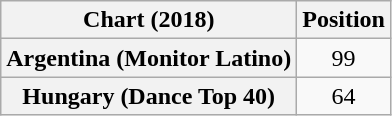<table class="wikitable sortable plainrowheaders" style="text-align:center">
<tr>
<th scope="col">Chart (2018)</th>
<th scope="col">Position</th>
</tr>
<tr>
<th scope="row">Argentina (Monitor Latino)</th>
<td>99</td>
</tr>
<tr>
<th scope="row">Hungary (Dance Top 40)</th>
<td>64</td>
</tr>
</table>
